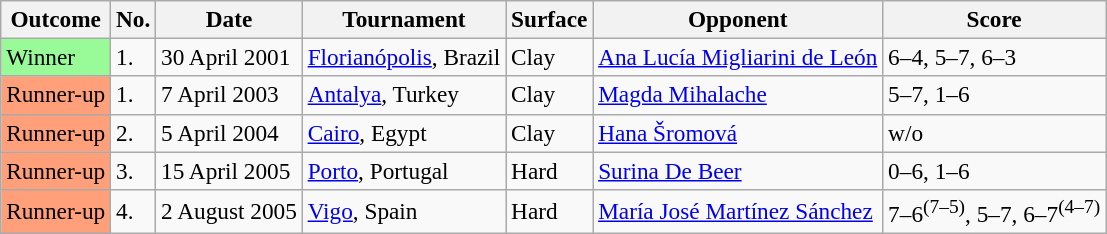<table class="sortable wikitable" style=font-size:97%>
<tr>
<th>Outcome</th>
<th>No.</th>
<th>Date</th>
<th>Tournament</th>
<th>Surface</th>
<th>Opponent</th>
<th>Score</th>
</tr>
<tr>
<td style="background:#98fb98;">Winner</td>
<td>1.</td>
<td>30 April 2001</td>
<td><a href='#'>Florianópolis</a>, Brazil</td>
<td>Clay</td>
<td> <a href='#'>Ana Lucía Migliarini de León</a></td>
<td>6–4, 5–7, 6–3</td>
</tr>
<tr>
<td style="background:#ffa07a;">Runner-up</td>
<td>1.</td>
<td>7 April 2003</td>
<td><a href='#'>Antalya</a>, Turkey</td>
<td>Clay</td>
<td> <a href='#'>Magda Mihalache</a></td>
<td>5–7, 1–6</td>
</tr>
<tr>
<td style="background:#ffa07a;">Runner-up</td>
<td>2.</td>
<td>5 April 2004</td>
<td><a href='#'>Cairo</a>, Egypt</td>
<td>Clay</td>
<td> <a href='#'>Hana Šromová</a></td>
<td>w/o</td>
</tr>
<tr>
<td style="background:#ffa07a;">Runner-up</td>
<td>3.</td>
<td>15 April 2005</td>
<td><a href='#'>Porto</a>, Portugal</td>
<td>Hard</td>
<td> <a href='#'>Surina De Beer</a></td>
<td>0–6, 1–6</td>
</tr>
<tr>
<td style="background:#ffa07a;">Runner-up</td>
<td>4.</td>
<td>2 August 2005</td>
<td><a href='#'>Vigo</a>, Spain</td>
<td>Hard</td>
<td> <a href='#'>María José Martínez Sánchez</a></td>
<td>7–6<sup>(7–5)</sup>, 5–7, 6–7<sup>(4–7)</sup></td>
</tr>
</table>
